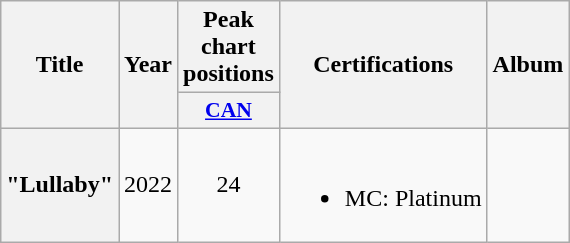<table class="wikitable plainrowheaders" style="text-align:center">
<tr>
<th scope="col" rowspan="2">Title</th>
<th scope="col" rowspan="2">Year</th>
<th scope="col">Peak chart positions</th>
<th rowspan="2">Certifications</th>
<th rowspan="2" scope="col">Album</th>
</tr>
<tr>
<th scope="col" style="font-size:90%; width:2.5em"><a href='#'>CAN</a><br></th>
</tr>
<tr>
<th scope="row">"Lullaby"</th>
<td>2022</td>
<td>24</td>
<td><br><ul><li>MC: Platinum</li></ul></td>
<td></td>
</tr>
</table>
